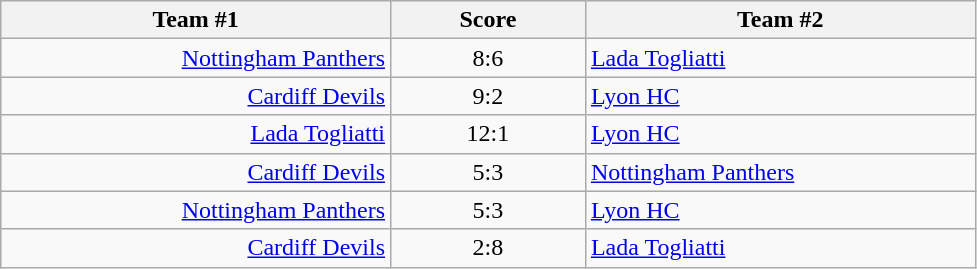<table class="wikitable" style="text-align: center;">
<tr>
<th width=22%>Team #1</th>
<th width=11%>Score</th>
<th width=22%>Team #2</th>
</tr>
<tr>
<td style="text-align: right;"><a href='#'>Nottingham Panthers</a> </td>
<td>8:6</td>
<td style="text-align: left;"> <a href='#'>Lada Togliatti</a></td>
</tr>
<tr>
<td style="text-align: right;"><a href='#'>Cardiff Devils</a> </td>
<td>9:2</td>
<td style="text-align: left;"> <a href='#'>Lyon HC</a></td>
</tr>
<tr>
<td style="text-align: right;"><a href='#'>Lada Togliatti</a> </td>
<td>12:1</td>
<td style="text-align: left;"> <a href='#'>Lyon HC</a></td>
</tr>
<tr>
<td style="text-align: right;"><a href='#'>Cardiff Devils</a> </td>
<td>5:3</td>
<td style="text-align: left;"> <a href='#'>Nottingham Panthers</a></td>
</tr>
<tr>
<td style="text-align: right;"><a href='#'>Nottingham Panthers</a> </td>
<td>5:3</td>
<td style="text-align: left;"> <a href='#'>Lyon HC</a></td>
</tr>
<tr>
<td style="text-align: right;"><a href='#'>Cardiff Devils</a> </td>
<td>2:8</td>
<td style="text-align: left;"> <a href='#'>Lada Togliatti</a></td>
</tr>
</table>
